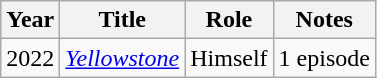<table class="wikitable">
<tr>
<th>Year</th>
<th>Title</th>
<th>Role</th>
<th>Notes</th>
</tr>
<tr>
<td>2022</td>
<td><em><a href='#'>Yellowstone</a></em></td>
<td>Himself</td>
<td>1 episode</td>
</tr>
</table>
